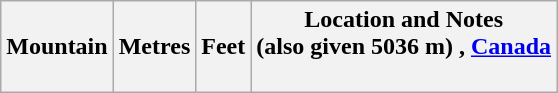<table class="sortable wikitable">
<tr>
<th>Mountain</th>
<th>Metres</th>
<th>Feet</th>
<th>Location and Notes<br> (also given 5036 m)














































































, <a href='#'>Canada</a>




















































































































































































<br><br>









</th>
</tr>
</table>
